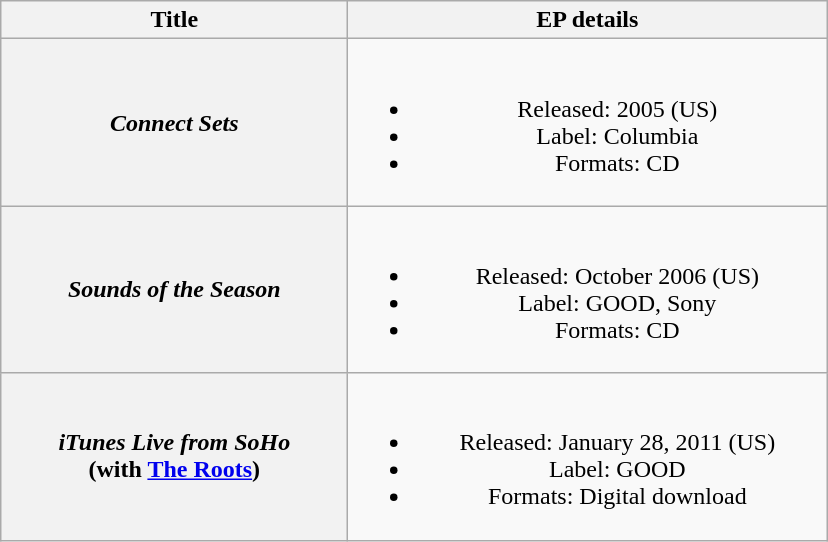<table class="wikitable plainrowheaders" style="text-align:center;" border="1">
<tr>
<th scope="col" style="width:14em;">Title</th>
<th scope="col" style="width:19.5em;">EP details</th>
</tr>
<tr>
<th scope="row"><em>Connect Sets</em></th>
<td><br><ul><li>Released: 2005 <span>(US)</span></li><li>Label: Columbia</li><li>Formats: CD</li></ul></td>
</tr>
<tr>
<th scope="row"><em>Sounds of the Season</em></th>
<td><br><ul><li>Released: October 2006 <span>(US)</span></li><li>Label: GOOD, Sony</li><li>Formats: CD</li></ul></td>
</tr>
<tr>
<th scope="row"><em>iTunes Live from SoHo</em><br><span>(with <a href='#'>The Roots</a>)</span></th>
<td><br><ul><li>Released: January 28, 2011 <span>(US)</span></li><li>Label: GOOD</li><li>Formats: Digital download</li></ul></td>
</tr>
</table>
